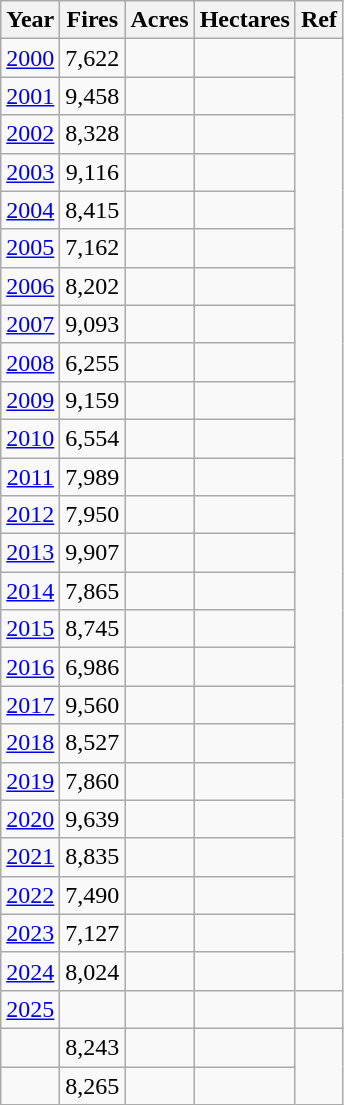<table class="wikitable sortable" style="text-align:center;">
<tr>
<th>Year</th>
<th>Fires</th>
<th>Acres</th>
<th>Hectares</th>
<th>Ref</th>
</tr>
<tr>
<td><a href='#'>2000</a></td>
<td>7,622</td>
<td></td>
<td></td>
</tr>
<tr>
<td><a href='#'>2001</a></td>
<td>9,458</td>
<td></td>
<td></td>
</tr>
<tr>
<td><a href='#'>2002</a></td>
<td>8,328</td>
<td></td>
<td></td>
</tr>
<tr>
<td><a href='#'>2003</a></td>
<td>9,116</td>
<td></td>
<td></td>
</tr>
<tr>
<td><a href='#'>2004</a></td>
<td>8,415</td>
<td></td>
<td></td>
</tr>
<tr>
<td><a href='#'>2005</a></td>
<td>7,162</td>
<td></td>
<td></td>
</tr>
<tr>
<td><a href='#'>2006</a></td>
<td>8,202</td>
<td></td>
<td></td>
</tr>
<tr>
<td><a href='#'>2007</a></td>
<td>9,093</td>
<td></td>
<td></td>
</tr>
<tr>
<td><a href='#'>2008</a></td>
<td>6,255</td>
<td></td>
<td></td>
</tr>
<tr>
<td><a href='#'>2009</a></td>
<td>9,159</td>
<td></td>
<td></td>
</tr>
<tr>
<td><a href='#'>2010</a></td>
<td>6,554</td>
<td></td>
<td></td>
</tr>
<tr>
<td><a href='#'>2011</a></td>
<td>7,989</td>
<td></td>
<td></td>
</tr>
<tr>
<td><a href='#'>2012</a></td>
<td>7,950</td>
<td></td>
<td></td>
</tr>
<tr>
<td><a href='#'>2013</a></td>
<td>9,907</td>
<td></td>
<td></td>
</tr>
<tr>
<td><a href='#'>2014</a></td>
<td>7,865</td>
<td></td>
<td></td>
</tr>
<tr>
<td><a href='#'>2015</a></td>
<td>8,745</td>
<td></td>
<td></td>
</tr>
<tr>
<td><a href='#'>2016</a></td>
<td>6,986</td>
<td></td>
<td></td>
</tr>
<tr>
<td><a href='#'>2017</a></td>
<td>9,560</td>
<td></td>
<td></td>
</tr>
<tr>
<td><a href='#'>2018</a></td>
<td>8,527</td>
<td></td>
<td></td>
</tr>
<tr>
<td><a href='#'>2019</a></td>
<td>7,860</td>
<td></td>
<td></td>
</tr>
<tr>
<td><a href='#'>2020</a></td>
<td>9,639</td>
<td></td>
<td></td>
</tr>
<tr>
<td><a href='#'>2021</a></td>
<td>8,835</td>
<td></td>
<td></td>
</tr>
<tr>
<td><a href='#'>2022</a></td>
<td>7,490</td>
<td></td>
<td></td>
</tr>
<tr>
<td><a href='#'>2023</a></td>
<td>7,127</td>
<td></td>
<td></td>
</tr>
<tr>
<td><a href='#'>2024</a></td>
<td>8,024</td>
<td></td>
<td></td>
</tr>
<tr>
<td><a href='#'>2025</a></td>
<td></td>
<td></td>
<td></td>
<td></td>
</tr>
<tr>
<td></td>
<td>8,243</td>
<td></td>
<td></td>
</tr>
<tr>
<td></td>
<td>8,265</td>
<td></td>
<td></td>
</tr>
</table>
